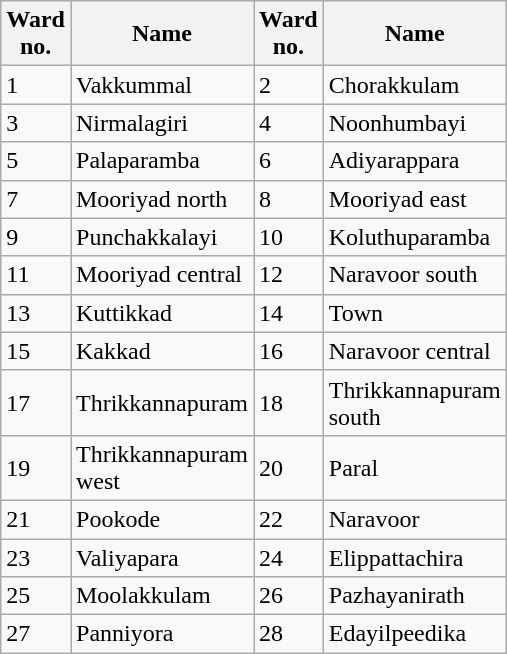<table class="wikitable">
<tr>
<th width="20px">Ward no.</th>
<th width="80px">Name</th>
<th width="20px">Ward no.</th>
<th width="80px">Name</th>
</tr>
<tr>
<td>1</td>
<td>Vakkummal</td>
<td>2</td>
<td>Chorakkulam</td>
</tr>
<tr>
<td>3</td>
<td>Nirmalagiri</td>
<td>4</td>
<td>Noonhumbayi</td>
</tr>
<tr>
<td>5</td>
<td>Palaparamba</td>
<td>6</td>
<td>Adiyarappara</td>
</tr>
<tr>
<td>7</td>
<td>Mooriyad north</td>
<td>8</td>
<td>Mooriyad east</td>
</tr>
<tr>
<td>9</td>
<td>Punchakkalayi</td>
<td>10</td>
<td>Koluthuparamba</td>
</tr>
<tr>
<td>11</td>
<td>Mooriyad central</td>
<td>12</td>
<td>Naravoor south</td>
</tr>
<tr>
<td>13</td>
<td>Kuttikkad</td>
<td>14</td>
<td>Town</td>
</tr>
<tr>
<td>15</td>
<td>Kakkad</td>
<td>16</td>
<td>Naravoor central</td>
</tr>
<tr>
<td>17</td>
<td>Thrikkannapuram</td>
<td>18</td>
<td>Thrikkannapuram south</td>
</tr>
<tr>
<td>19</td>
<td>Thrikkannapuram west</td>
<td>20</td>
<td>Paral</td>
</tr>
<tr>
<td>21</td>
<td>Pookode</td>
<td>22</td>
<td>Naravoor</td>
</tr>
<tr>
<td>23</td>
<td>Valiyapara</td>
<td>24</td>
<td>Elippattachira</td>
</tr>
<tr>
<td>25</td>
<td>Moolakkulam</td>
<td>26</td>
<td>Pazhayanirath</td>
</tr>
<tr>
<td>27</td>
<td>Panniyora</td>
<td>28</td>
<td>Edayilpeedika</td>
</tr>
</table>
